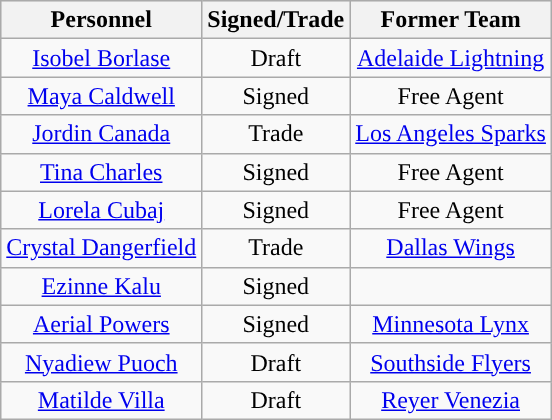<table class="wikitable" style="text-align: center">
<tr align="center" bgcolor="#dddddd">
<th><strong>Personnel</strong></th>
<th><strong>Signed/Trade</strong></th>
<th><strong>Former Team</strong></th>
</tr>
<tr>
<td><a href='#'>Isobel Borlase</a></td>
<td>Draft</td>
<td><a href='#'>Adelaide Lightning</a></td>
</tr>
<tr>
<td><a href='#'>Maya Caldwell</a></td>
<td>Signed</td>
<td>Free Agent</td>
</tr>
<tr>
<td><a href='#'>Jordin Canada</a></td>
<td>Trade</td>
<td><a href='#'>Los Angeles Sparks</a></td>
</tr>
<tr>
<td><a href='#'>Tina Charles</a></td>
<td>Signed</td>
<td>Free Agent</td>
</tr>
<tr>
<td><a href='#'>Lorela Cubaj</a></td>
<td>Signed</td>
<td>Free Agent</td>
</tr>
<tr>
<td><a href='#'>Crystal Dangerfield</a></td>
<td>Trade</td>
<td><a href='#'>Dallas Wings</a></td>
</tr>
<tr>
<td><a href='#'>Ezinne Kalu</a></td>
<td>Signed</td>
<td></td>
</tr>
<tr>
<td><a href='#'>Aerial Powers</a></td>
<td>Signed</td>
<td><a href='#'>Minnesota Lynx</a></td>
</tr>
<tr>
<td><a href='#'>Nyadiew Puoch</a></td>
<td>Draft</td>
<td><a href='#'>Southside Flyers</a></td>
</tr>
<tr>
<td><a href='#'>Matilde Villa</a></td>
<td>Draft</td>
<td><a href='#'>Reyer Venezia</a></td>
</tr>
</table>
